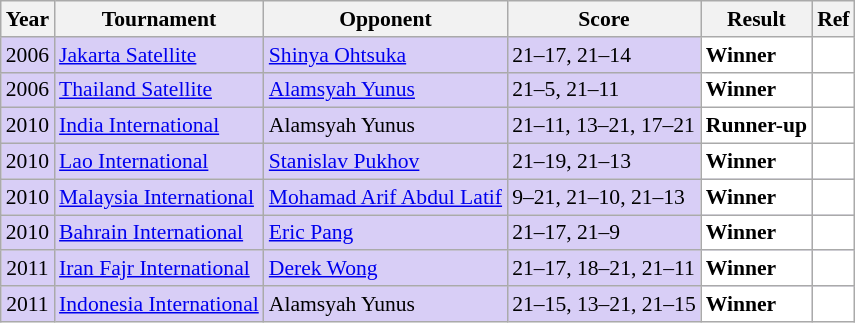<table class="sortable wikitable" style="font-size: 90%">
<tr>
<th>Year</th>
<th>Tournament</th>
<th>Opponent</th>
<th>Score</th>
<th>Result</th>
<th>Ref</th>
</tr>
<tr style="background:#D8CEF6">
<td align="center">2006</td>
<td align="left"><a href='#'>Jakarta Satellite</a></td>
<td align="left"> <a href='#'>Shinya Ohtsuka</a></td>
<td align="left">21–17, 21–14</td>
<td style="text-align: left; background:white"> <strong>Winner</strong></td>
<td style="text-align: center; background:white"></td>
</tr>
<tr style="background:#D8CEF6">
<td align="center">2006</td>
<td align="left"><a href='#'>Thailand Satellite</a></td>
<td align="left"> <a href='#'>Alamsyah Yunus</a></td>
<td align="left">21–5, 21–11</td>
<td style="text-align: left; background:white"> <strong>Winner</strong></td>
<td style="text-align: center; background:white"></td>
</tr>
<tr style="background:#D8CEF6">
<td align="center">2010</td>
<td align="left"><a href='#'>India International</a></td>
<td align="left"> Alamsyah Yunus</td>
<td align="left">21–11, 13–21, 17–21</td>
<td style="text-align: left; background:white"> <strong>Runner-up</strong></td>
<td style="text-align: center; background:white"></td>
</tr>
<tr style="background:#D8CEF6">
<td align="center">2010</td>
<td align="left"><a href='#'>Lao International</a></td>
<td align="left"> <a href='#'>Stanislav Pukhov</a></td>
<td align="left">21–19, 21–13</td>
<td style="text-align: left; background:white"> <strong>Winner</strong></td>
<td style="text-align: center; background:white"></td>
</tr>
<tr style="background:#D8CEF6">
<td align="center">2010</td>
<td align="left"><a href='#'>Malaysia International</a></td>
<td align="left"> <a href='#'>Mohamad Arif Abdul Latif</a></td>
<td align="left">9–21, 21–10, 21–13</td>
<td style="text-align: left; background:white"> <strong>Winner</strong></td>
<td style="text-align: center; background:white"></td>
</tr>
<tr style="background:#D8CEF6">
<td align="center">2010</td>
<td align="left"><a href='#'>Bahrain International</a></td>
<td align="left"> <a href='#'>Eric Pang</a></td>
<td align="left">21–17, 21–9</td>
<td style="text-align: left; background:white"> <strong>Winner</strong></td>
<td style="text-align: center; background:white"></td>
</tr>
<tr style="background:#D8CEF6">
<td align="center">2011</td>
<td align="left"><a href='#'>Iran Fajr International</a></td>
<td align="left"> <a href='#'>Derek Wong</a></td>
<td align="left">21–17, 18–21, 21–11</td>
<td style="text-align: left; background:white"> <strong>Winner</strong></td>
<td style="text-align: center; background:white"></td>
</tr>
<tr style="background:#D8CEF6">
<td align="center">2011</td>
<td align="left"><a href='#'>Indonesia International</a></td>
<td align="left"> Alamsyah Yunus</td>
<td align="left">21–15, 13–21, 21–15</td>
<td style="text-align: left; background:white"> <strong>Winner</strong></td>
<td style="text-align: center; background:white"></td>
</tr>
</table>
